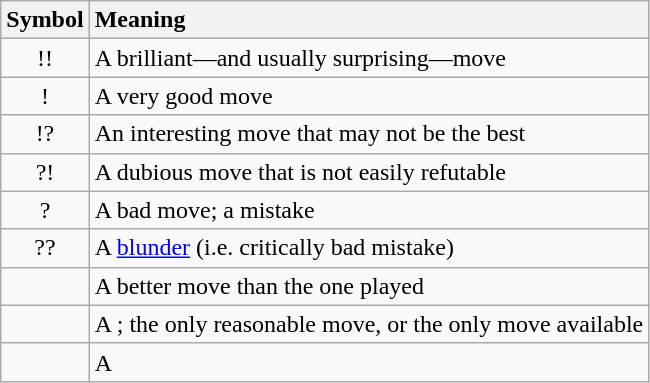<table class="wikitable">
<tr style="vertical-align:bottom;">
<th>Symbol</th>
<th style="text-align:left;">Meaning</th>
</tr>
<tr style="vertical-align:top;">
<td style="text-align:center;">!!</td>
<td>A brilliant—and usually surprising—move</td>
</tr>
<tr style="vertical-align:top;">
<td style="text-align:center;">!</td>
<td>A very good move</td>
</tr>
<tr style="vertical-align:top;">
<td style="text-align:center;">!?</td>
<td>An interesting move that may not be the best</td>
</tr>
<tr style="vertical-align:top;">
<td style="text-align:center;">?!</td>
<td>A dubious move that is not easily refutable</td>
</tr>
<tr style="vertical-align:top;">
<td style="text-align:center;">?</td>
<td>A bad move; a mistake</td>
</tr>
<tr style="vertical-align:top;">
<td style="text-align:center;">??</td>
<td>A <a href='#'>blunder</a> (i.e. critically bad mistake)</td>
</tr>
<tr style="vertical-align:top;">
<td style="text-align:center;"></td>
<td>A better move than the one played</td>
</tr>
<tr style="vertical-align:top;">
<td style="text-align:center;"></td>
<td>A ; the only reasonable move, or the only move available</td>
</tr>
<tr style="vertical-align:top;">
<td style="text-align:center;">  </td>
<td>A </td>
</tr>
</table>
